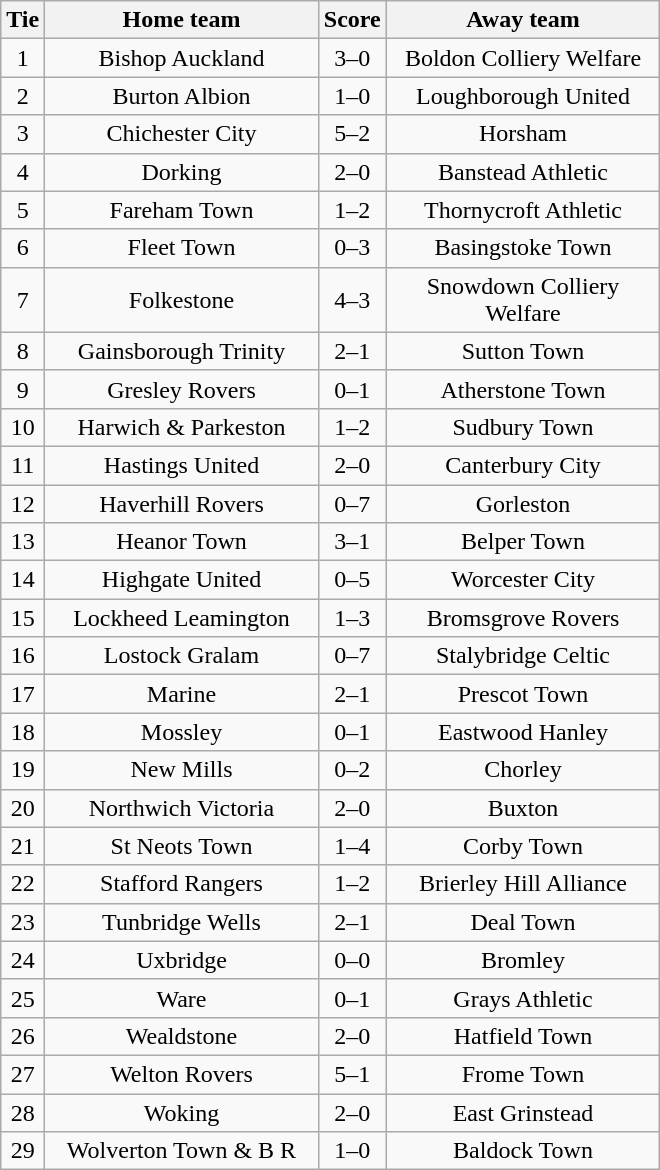<table class="wikitable" style="text-align:center;">
<tr>
<th width=20>Tie</th>
<th width=175>Home team</th>
<th width=20>Score</th>
<th width=175>Away team</th>
</tr>
<tr>
<td>1</td>
<td>Bishop Auckland</td>
<td>3–0</td>
<td>Boldon Colliery Welfare</td>
</tr>
<tr>
<td>2</td>
<td>Burton Albion</td>
<td>1–0</td>
<td>Loughborough United</td>
</tr>
<tr>
<td>3</td>
<td>Chichester City</td>
<td>5–2</td>
<td>Horsham</td>
</tr>
<tr>
<td>4</td>
<td>Dorking</td>
<td>2–0</td>
<td>Banstead Athletic</td>
</tr>
<tr>
<td>5</td>
<td>Fareham Town</td>
<td>1–2</td>
<td>Thornycroft Athletic</td>
</tr>
<tr>
<td>6</td>
<td>Fleet Town</td>
<td>0–3</td>
<td>Basingstoke Town</td>
</tr>
<tr>
<td>7</td>
<td>Folkestone</td>
<td>4–3</td>
<td>Snowdown Colliery Welfare</td>
</tr>
<tr>
<td>8</td>
<td>Gainsborough Trinity</td>
<td>2–1</td>
<td>Sutton Town</td>
</tr>
<tr>
<td>9</td>
<td>Gresley Rovers</td>
<td>0–1</td>
<td>Atherstone Town</td>
</tr>
<tr>
<td>10</td>
<td>Harwich & Parkeston</td>
<td>1–2</td>
<td>Sudbury Town</td>
</tr>
<tr>
<td>11</td>
<td>Hastings United</td>
<td>2–0</td>
<td>Canterbury City</td>
</tr>
<tr>
<td>12</td>
<td>Haverhill Rovers</td>
<td>0–7</td>
<td>Gorleston</td>
</tr>
<tr>
<td>13</td>
<td>Heanor Town</td>
<td>3–1</td>
<td>Belper Town</td>
</tr>
<tr>
<td>14</td>
<td>Highgate United</td>
<td>0–5</td>
<td>Worcester City</td>
</tr>
<tr>
<td>15</td>
<td>Lockheed Leamington</td>
<td>1–3</td>
<td>Bromsgrove Rovers</td>
</tr>
<tr>
<td>16</td>
<td>Lostock Gralam</td>
<td>0–7</td>
<td>Stalybridge Celtic</td>
</tr>
<tr>
<td>17</td>
<td>Marine</td>
<td>2–1</td>
<td>Prescot Town</td>
</tr>
<tr>
<td>18</td>
<td>Mossley</td>
<td>0–1</td>
<td>Eastwood Hanley</td>
</tr>
<tr>
<td>19</td>
<td>New Mills</td>
<td>0–2</td>
<td>Chorley</td>
</tr>
<tr>
<td>20</td>
<td>Northwich Victoria</td>
<td>2–0</td>
<td>Buxton</td>
</tr>
<tr>
<td>21</td>
<td>St Neots Town</td>
<td>1–4</td>
<td>Corby Town</td>
</tr>
<tr>
<td>22</td>
<td>Stafford Rangers</td>
<td>1–2</td>
<td>Brierley Hill Alliance</td>
</tr>
<tr>
<td>23</td>
<td>Tunbridge Wells</td>
<td>2–1</td>
<td>Deal Town</td>
</tr>
<tr>
<td>24</td>
<td>Uxbridge</td>
<td>0–0</td>
<td>Bromley</td>
</tr>
<tr>
<td>25</td>
<td>Ware</td>
<td>0–1</td>
<td>Grays Athletic</td>
</tr>
<tr>
<td>26</td>
<td>Wealdstone</td>
<td>2–0</td>
<td>Hatfield Town</td>
</tr>
<tr>
<td>27</td>
<td>Welton Rovers</td>
<td>5–1</td>
<td>Frome Town</td>
</tr>
<tr>
<td>28</td>
<td>Woking</td>
<td>2–0</td>
<td>East Grinstead</td>
</tr>
<tr>
<td>29</td>
<td>Wolverton Town & B R</td>
<td>1–0</td>
<td>Baldock Town</td>
</tr>
</table>
